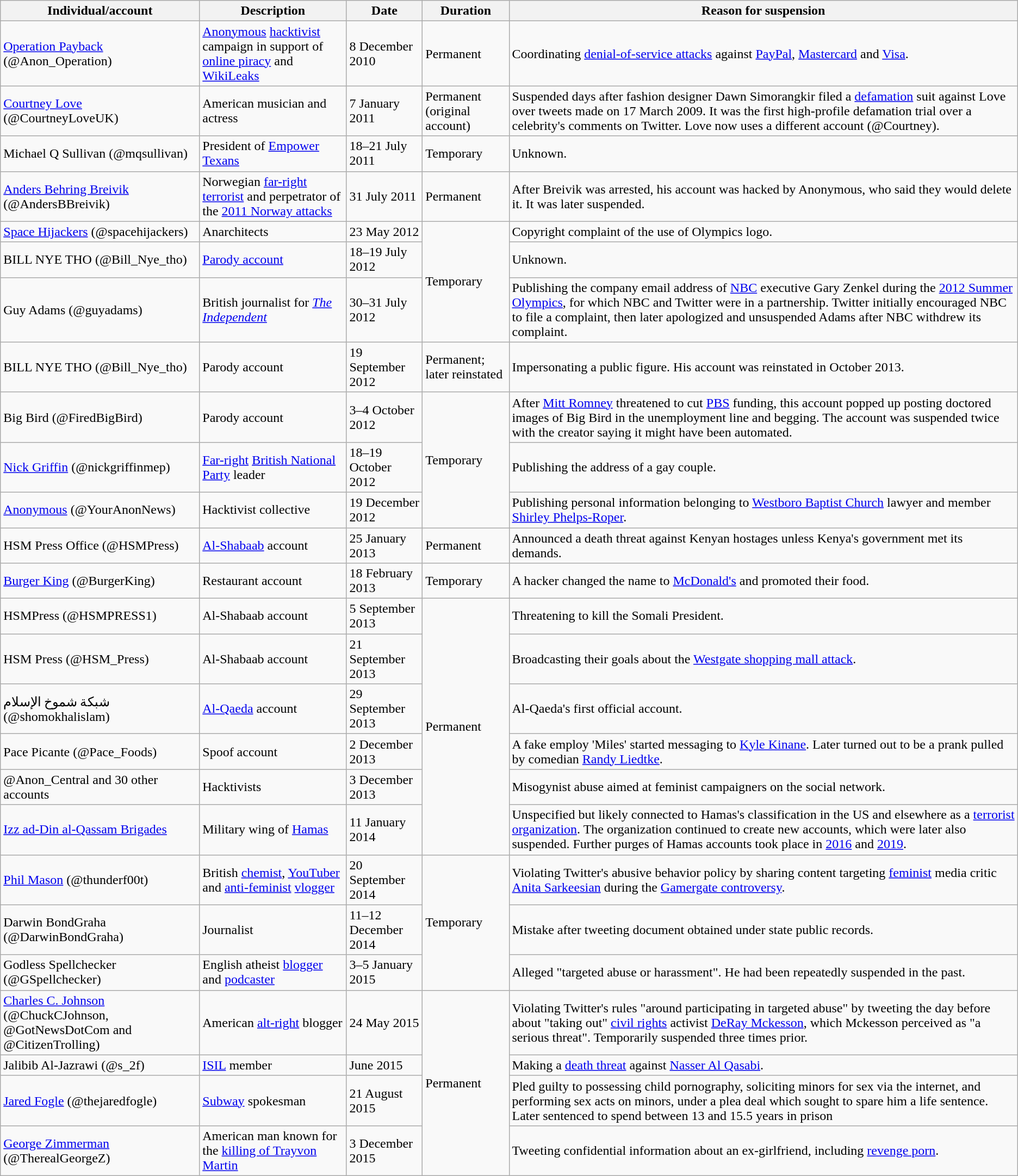<table class="wikitable sortable sticky-header">
<tr>
<th>Individual/account</th>
<th>Description</th>
<th>Date</th>
<th>Duration</th>
<th style=width:50%>Reason for suspension</th>
</tr>
<tr>
<td><a href='#'>Operation Payback</a> (@Anon_Operation)</td>
<td><a href='#'>Anonymous</a> <a href='#'>hacktivist</a> campaign in support of <a href='#'>online piracy</a> and <a href='#'>WikiLeaks</a></td>
<td>8 December 2010</td>
<td>Permanent</td>
<td>Coordinating <a href='#'>denial-of-service attacks</a> against <a href='#'>PayPal</a>, <a href='#'>Mastercard</a> and <a href='#'>Visa</a>.</td>
</tr>
<tr>
<td><a href='#'>Courtney Love</a> (@CourtneyLoveUK)</td>
<td>American musician and actress</td>
<td>7 January 2011</td>
<td>Permanent (original account)</td>
<td>Suspended days after fashion designer Dawn Simorangkir filed a <a href='#'>defamation</a> suit against Love over tweets made on 17 March 2009. It was the first high-profile defamation trial over a celebrity's comments on Twitter. Love now uses a different account (@Courtney).</td>
</tr>
<tr>
<td>Michael Q Sullivan (@mqsullivan)</td>
<td>President of <a href='#'>Empower Texans</a></td>
<td>18–21 July 2011</td>
<td>Temporary</td>
<td>Unknown.</td>
</tr>
<tr>
<td><a href='#'>Anders Behring Breivik</a> (@AndersBBreivik)</td>
<td>Norwegian <a href='#'>far-right terrorist</a> and perpetrator of the <a href='#'>2011 Norway attacks</a></td>
<td>31 July 2011</td>
<td>Permanent</td>
<td>After Breivik was arrested, his account was hacked by Anonymous, who said they would delete it. It was later suspended.</td>
</tr>
<tr>
<td><a href='#'>Space Hijackers</a> (@spacehijackers)</td>
<td>Anarchitects</td>
<td>23 May 2012</td>
<td rowspan="3">Temporary</td>
<td>Copyright complaint of the use of Olympics logo.</td>
</tr>
<tr>
<td>BILL NYE THO (@Bill_Nye_tho)</td>
<td><a href='#'>Parody account</a></td>
<td>18–19 July 2012</td>
<td>Unknown.</td>
</tr>
<tr>
<td>Guy Adams (@guyadams)</td>
<td>British journalist for <em><a href='#'>The Independent</a></em></td>
<td>30–31 July 2012</td>
<td>Publishing the company email address of <a href='#'>NBC</a> executive Gary Zenkel during the <a href='#'>2012 Summer Olympics</a>, for which NBC and Twitter were in a partnership. Twitter initially encouraged NBC to file a complaint, then later apologized and unsuspended Adams after NBC withdrew its complaint.</td>
</tr>
<tr>
<td>BILL NYE THO (@Bill_Nye_tho)</td>
<td>Parody account</td>
<td>19 September 2012</td>
<td>Permanent; later reinstated</td>
<td>Impersonating a public figure. His account was reinstated in October 2013.</td>
</tr>
<tr>
<td>Big Bird (@FiredBigBird)</td>
<td>Parody account</td>
<td>3–4 October 2012</td>
<td rowspan="3">Temporary</td>
<td>After <a href='#'>Mitt Romney</a> threatened to cut <a href='#'>PBS</a> funding, this account popped up posting doctored images of Big Bird in the unemployment line and begging. The account was suspended twice with the creator saying it might have been automated.</td>
</tr>
<tr>
<td><a href='#'>Nick Griffin</a> (@nickgriffinmep)</td>
<td><a href='#'>Far-right</a> <a href='#'>British National Party</a> leader</td>
<td>18–19 October 2012</td>
<td>Publishing the address of a gay couple.</td>
</tr>
<tr>
<td><a href='#'>Anonymous</a> (@YourAnonNews)</td>
<td>Hacktivist collective</td>
<td>19 December 2012</td>
<td>Publishing personal information belonging to <a href='#'>Westboro Baptist Church</a> lawyer and member <a href='#'>Shirley Phelps-Roper</a>.</td>
</tr>
<tr>
<td>HSM Press Office (@HSMPress)</td>
<td><a href='#'>Al-Shabaab</a> account</td>
<td>25 January 2013</td>
<td>Permanent</td>
<td>Announced a death threat against Kenyan hostages unless Kenya's government met its demands.</td>
</tr>
<tr>
<td><a href='#'>Burger King</a> (@BurgerKing)</td>
<td>Restaurant account</td>
<td>18 February 2013</td>
<td>Temporary</td>
<td>A hacker changed the name to <a href='#'>McDonald's</a> and promoted their food.</td>
</tr>
<tr>
<td>HSMPress (@HSMPRESS1)</td>
<td>Al-Shabaab account</td>
<td>5 September 2013</td>
<td rowspan="6">Permanent</td>
<td>Threatening to kill the Somali President.</td>
</tr>
<tr>
<td>HSM Press (@HSM_Press)</td>
<td>Al-Shabaab account</td>
<td>21 September 2013</td>
<td>Broadcasting their goals about the <a href='#'>Westgate shopping mall attack</a>.</td>
</tr>
<tr>
<td>شبكة شموخ الإسلام (@shomokhalislam)</td>
<td><a href='#'>Al-Qaeda</a> account</td>
<td>29 September 2013</td>
<td>Al-Qaeda's first official account.</td>
</tr>
<tr>
<td>Pace Picante (@Pace_Foods)</td>
<td>Spoof account</td>
<td>2 December 2013</td>
<td>A fake employ 'Miles' started messaging to <a href='#'>Kyle Kinane</a>. Later turned out to be a prank pulled by comedian <a href='#'>Randy Liedtke</a>.</td>
</tr>
<tr>
<td>@Anon_Central and 30 other accounts</td>
<td>Hacktivists</td>
<td>3 December 2013</td>
<td>Misogynist abuse aimed at feminist campaigners on the social network.</td>
</tr>
<tr>
<td><a href='#'>Izz ad-Din al-Qassam Brigades</a></td>
<td>Military wing of <a href='#'>Hamas</a></td>
<td>11 January 2014</td>
<td>Unspecified but likely connected to Hamas's classification in the US and elsewhere as a <a href='#'>terrorist organization</a>. The organization continued to create new accounts, which were later also suspended. Further purges of Hamas accounts took place in <a href='#'>2016</a> and <a href='#'>2019</a>.</td>
</tr>
<tr>
<td><a href='#'>Phil Mason</a> (@thunderf00t)</td>
<td>British <a href='#'>chemist</a>, <a href='#'>YouTuber</a> and <a href='#'>anti-feminist</a> <a href='#'>vlogger</a></td>
<td>20 September 2014</td>
<td rowspan="3">Temporary</td>
<td>Violating Twitter's abusive behavior policy by sharing content targeting <a href='#'>feminist</a> media critic <a href='#'>Anita Sarkeesian</a> during the <a href='#'>Gamergate controversy</a>.</td>
</tr>
<tr>
<td>Darwin BondGraha (@DarwinBondGraha)</td>
<td>Journalist</td>
<td>11–12 December 2014</td>
<td>Mistake after tweeting document obtained under state public records.</td>
</tr>
<tr>
<td>Godless Spellchecker (@GSpellchecker)</td>
<td>English atheist <a href='#'>blogger</a> and <a href='#'>podcaster</a></td>
<td>3–5 January 2015</td>
<td>Alleged "targeted abuse or harassment". He had been repeatedly suspended in the past.</td>
</tr>
<tr>
<td><a href='#'>Charles C. Johnson</a> (@ChuckCJohnson, @GotNewsDotCom and @CitizenTrolling)</td>
<td>American <a href='#'>alt-right</a> blogger</td>
<td>24 May 2015</td>
<td rowspan="4">Permanent</td>
<td>Violating Twitter's rules "around participating in targeted abuse" by tweeting the day before about "taking out" <a href='#'>civil rights</a> activist <a href='#'>DeRay Mckesson</a>, which Mckesson perceived as "a serious threat". Temporarily suspended three times prior.</td>
</tr>
<tr>
<td>Jalibib Al-Jazrawi (@s_2f)</td>
<td><a href='#'>ISIL</a> member</td>
<td>June 2015</td>
<td>Making a <a href='#'>death threat</a> against <a href='#'>Nasser Al Qasabi</a>.</td>
</tr>
<tr>
<td><a href='#'>Jared Fogle</a> (@thejaredfogle)</td>
<td><a href='#'>Subway</a> spokesman</td>
<td>21 August 2015</td>
<td>Pled guilty to possessing child pornography, soliciting minors for sex via the internet, and performing sex acts on minors, under a plea deal which sought to spare him a life sentence. Later sentenced to spend between 13 and 15.5 years in prison</td>
</tr>
<tr>
<td><a href='#'>George Zimmerman</a> (@TherealGeorgeZ)</td>
<td>American man known for the <a href='#'>killing of Trayvon Martin</a></td>
<td>3 December 2015</td>
<td>Tweeting confidential information about an ex-girlfriend, including <a href='#'>revenge porn</a>.</td>
</tr>
</table>
